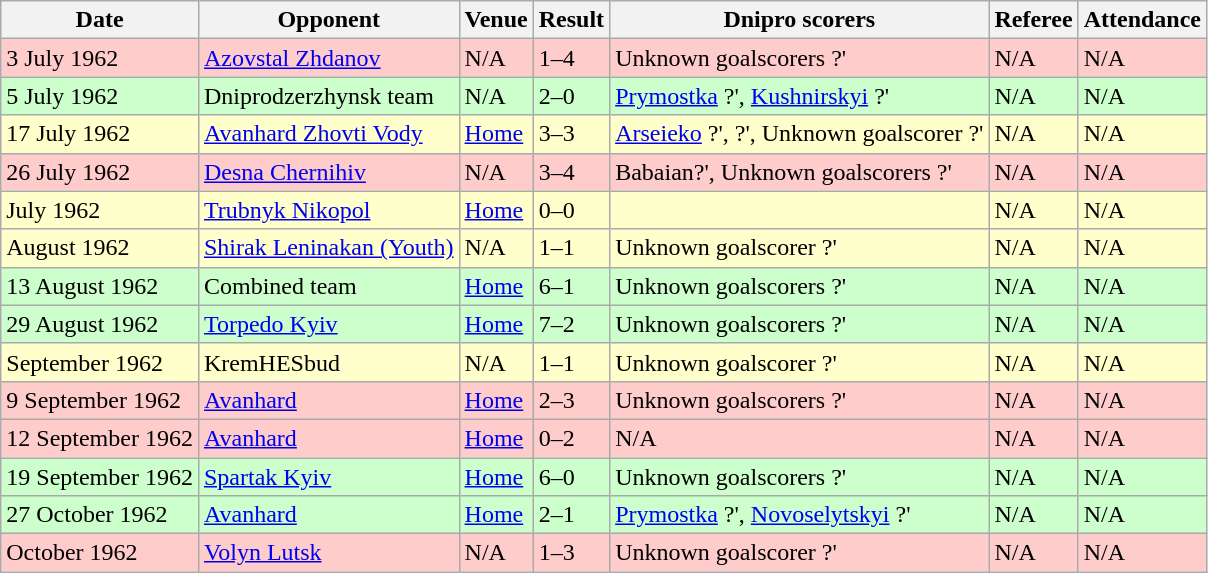<table class="wikitable" style="text-align:left">
<tr>
<th>Date</th>
<th>Opponent</th>
<th>Venue</th>
<th>Result</th>
<th>Dnipro scorers</th>
<th>Referee</th>
<th>Attendance</th>
</tr>
<tr style="background:#ffcccc">
<td>3 July 1962</td>
<td><a href='#'>Azovstal Zhdanov</a></td>
<td>N/A</td>
<td>1–4</td>
<td>Unknown goalscorers ?'</td>
<td>N/A</td>
<td>N/A</td>
</tr>
<tr style="background:#ccffcc">
<td>5 July 1962</td>
<td>Dniprodzerzhynsk team</td>
<td>N/A</td>
<td>2–0</td>
<td><a href='#'>Prymostka</a> ?', <a href='#'>Kushnirskyi</a> ?'</td>
<td>N/A</td>
<td>N/A</td>
</tr>
<tr style="background:#ffffcc">
<td>17 July 1962</td>
<td><a href='#'>Avanhard Zhovti Vody</a></td>
<td><a href='#'>Home</a></td>
<td>3–3</td>
<td><a href='#'>Arseieko</a> ?', ?', Unknown goalscorer ?'</td>
<td>N/A</td>
<td>N/A</td>
</tr>
<tr style="background:#ffcccc">
<td>26 July 1962</td>
<td><a href='#'>Desna Chernihiv</a></td>
<td>N/A</td>
<td>3–4</td>
<td>Babaian?', Unknown goalscorers ?'</td>
<td>N/A</td>
<td>N/A</td>
</tr>
<tr style="background:#ffffcc">
<td>July 1962</td>
<td><a href='#'>Trubnyk Nikopol</a></td>
<td><a href='#'>Home</a></td>
<td>0–0</td>
<td></td>
<td>N/A</td>
<td>N/A</td>
</tr>
<tr style="background:#ffffcc">
<td>August 1962</td>
<td><a href='#'>Shirak Leninakan (Youth)</a></td>
<td>N/A</td>
<td>1–1</td>
<td>Unknown goalscorer ?'</td>
<td>N/A</td>
<td>N/A</td>
</tr>
<tr style="background:#ccffcc">
<td>13 August 1962</td>
<td>Combined team</td>
<td><a href='#'>Home</a></td>
<td>6–1</td>
<td>Unknown goalscorers ?'</td>
<td>N/A</td>
<td>N/A</td>
</tr>
<tr style="background:#ccffcc">
<td>29 August 1962</td>
<td><a href='#'>Torpedo Kyiv</a></td>
<td><a href='#'>Home</a></td>
<td>7–2</td>
<td>Unknown goalscorers ?'</td>
<td>N/A</td>
<td>N/A</td>
</tr>
<tr style="background:#ffffcc">
<td>September 1962</td>
<td>KremHESbud</td>
<td>N/A</td>
<td>1–1</td>
<td>Unknown goalscorer ?'</td>
<td>N/A</td>
<td>N/A</td>
</tr>
<tr style="background:#ffcccc">
<td>9 September 1962</td>
<td><a href='#'>Avanhard</a></td>
<td><a href='#'>Home</a></td>
<td>2–3</td>
<td>Unknown goalscorers ?'</td>
<td>N/A</td>
<td>N/A</td>
</tr>
<tr style="background:#ffcccc">
<td>12 September 1962</td>
<td><a href='#'>Avanhard</a></td>
<td><a href='#'>Home</a></td>
<td>0–2</td>
<td>N/A</td>
<td>N/A</td>
<td>N/A</td>
</tr>
<tr style="background:#ccffcc">
<td>19 September 1962</td>
<td><a href='#'>Spartak Kyiv</a></td>
<td><a href='#'>Home</a></td>
<td>6–0</td>
<td>Unknown goalscorers ?'</td>
<td>N/A</td>
<td>N/A</td>
</tr>
<tr style="background:#ccffcc">
<td>27 October 1962</td>
<td><a href='#'>Avanhard</a></td>
<td><a href='#'>Home</a></td>
<td>2–1</td>
<td><a href='#'>Prymostka</a> ?', <a href='#'>Novoselytskyi</a> ?'</td>
<td>N/A</td>
<td>N/A</td>
</tr>
<tr style="background:#ffcccc">
<td>October 1962</td>
<td><a href='#'>Volyn Lutsk</a></td>
<td>N/A</td>
<td>1–3</td>
<td>Unknown goalscorer ?'</td>
<td>N/A</td>
<td>N/A</td>
</tr>
</table>
